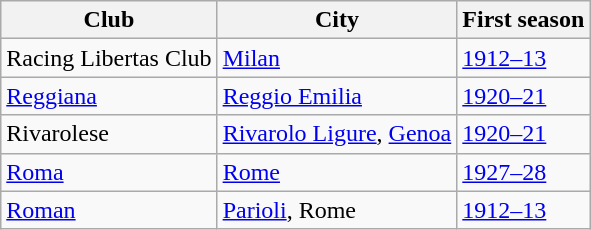<table class="wikitable">
<tr>
<th>Club</th>
<th>City</th>
<th>First season</th>
</tr>
<tr>
<td>Racing Libertas Club</td>
<td><a href='#'>Milan</a></td>
<td><a href='#'>1912–13</a></td>
</tr>
<tr>
<td><a href='#'>Reggiana</a></td>
<td><a href='#'>Reggio Emilia</a></td>
<td><a href='#'>1920–21</a></td>
</tr>
<tr>
<td>Rivarolese</td>
<td><a href='#'>Rivarolo Ligure</a>, <a href='#'>Genoa</a></td>
<td><a href='#'>1920–21</a></td>
</tr>
<tr>
<td><a href='#'>Roma</a></td>
<td><a href='#'>Rome</a></td>
<td><a href='#'>1927–28</a></td>
</tr>
<tr>
<td><a href='#'>Roman</a></td>
<td><a href='#'>Parioli</a>, Rome</td>
<td><a href='#'>1912–13</a></td>
</tr>
</table>
